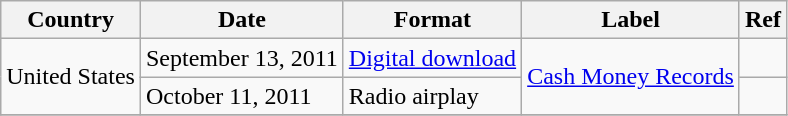<table class="wikitable">
<tr>
<th>Country</th>
<th>Date</th>
<th>Format</th>
<th>Label</th>
<th>Ref</th>
</tr>
<tr>
<td rowspan="2">United States</td>
<td rowspan="1">September 13, 2011</td>
<td rowspan="1"><a href='#'>Digital download</a></td>
<td rowspan="2"><a href='#'>Cash Money Records</a></td>
<td></td>
</tr>
<tr>
<td rowspan="1">October 11, 2011</td>
<td rowspan="1">Radio airplay</td>
<td></td>
</tr>
<tr>
</tr>
</table>
